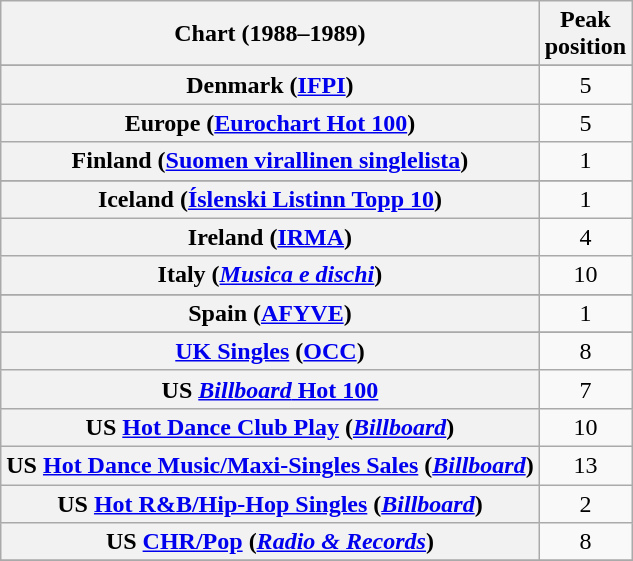<table class="wikitable sortable plainrowheaders" style="text-align:center">
<tr>
<th scope="col">Chart (1988–1989)</th>
<th scope="col">Peak<br>position</th>
</tr>
<tr>
</tr>
<tr>
</tr>
<tr>
</tr>
<tr>
<th scope="row">Denmark (<a href='#'>IFPI</a>)</th>
<td>5</td>
</tr>
<tr>
<th scope="row">Europe (<a href='#'>Eurochart Hot 100</a>)</th>
<td>5</td>
</tr>
<tr>
<th scope="row">Finland (<a href='#'>Suomen virallinen singlelista</a>)</th>
<td>1</td>
</tr>
<tr>
</tr>
<tr>
<th scope="row">Iceland (<a href='#'>Íslenski Listinn Topp 10</a>)</th>
<td>1</td>
</tr>
<tr>
<th scope="row">Ireland (<a href='#'>IRMA</a>)</th>
<td>4</td>
</tr>
<tr>
<th scope="row">Italy (<em><a href='#'>Musica e dischi</a></em>)</th>
<td>10</td>
</tr>
<tr>
</tr>
<tr>
</tr>
<tr>
</tr>
<tr>
<th scope="row">Spain (<a href='#'>AFYVE</a>)</th>
<td>1</td>
</tr>
<tr>
</tr>
<tr>
<th scope="row"><a href='#'>UK Singles</a> (<a href='#'>OCC</a>)</th>
<td>8</td>
</tr>
<tr>
<th scope="row">US <a href='#'><em>Billboard</em> Hot 100</a></th>
<td>7</td>
</tr>
<tr>
<th scope="row">US <a href='#'>Hot Dance Club Play</a> (<em><a href='#'>Billboard</a></em>)</th>
<td>10</td>
</tr>
<tr>
<th scope="row">US <a href='#'>Hot Dance Music/Maxi-Singles Sales</a> (<em><a href='#'>Billboard</a></em>)</th>
<td>13</td>
</tr>
<tr>
<th scope="row">US <a href='#'>Hot R&B/Hip-Hop Singles</a> (<em><a href='#'>Billboard</a></em>)</th>
<td>2</td>
</tr>
<tr>
<th scope="row">US <a href='#'>CHR/Pop</a> (<em><a href='#'>Radio & Records</a></em>)</th>
<td>8</td>
</tr>
<tr>
</tr>
</table>
